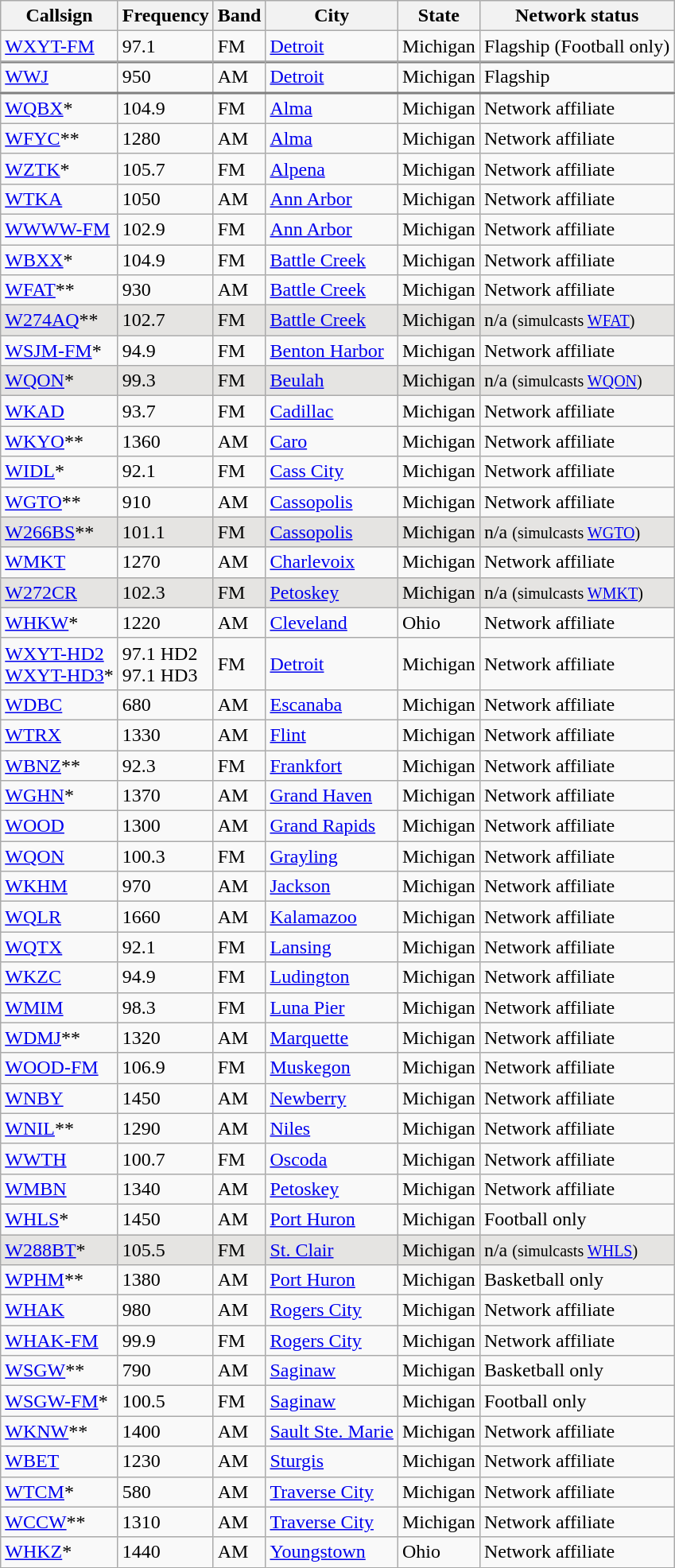<table class="wikitable sortable">
<tr>
<th>Callsign</th>
<th>Frequency</th>
<th>Band</th>
<th>City</th>
<th style="width:60px">State</th>
<th>Network status</th>
</tr>
<tr style="border-bottom: 2px solid grey">
<td><a href='#'>WXYT-FM</a></td>
<td>97.1</td>
<td>FM</td>
<td><a href='#'>Detroit</a></td>
<td>Michigan</td>
<td>Flagship (Football only)</td>
</tr>
<tr>
</tr>
<tr style="border-bottom: 2px solid grey">
<td><a href='#'>WWJ</a></td>
<td>950</td>
<td>AM</td>
<td><a href='#'>Detroit</a></td>
<td>Michigan</td>
<td>Flagship</td>
</tr>
<tr>
<td><a href='#'>WQBX</a>*</td>
<td>104.9</td>
<td>FM</td>
<td><a href='#'>Alma</a></td>
<td>Michigan</td>
<td>Network affiliate</td>
</tr>
<tr>
<td><a href='#'>WFYC</a>**</td>
<td>1280</td>
<td>AM</td>
<td><a href='#'>Alma</a></td>
<td>Michigan</td>
<td>Network affiliate</td>
</tr>
<tr>
<td><a href='#'>WZTK</a>*</td>
<td>105.7</td>
<td>FM</td>
<td><a href='#'>Alpena</a></td>
<td>Michigan</td>
<td>Network affiliate</td>
</tr>
<tr>
<td><a href='#'>WTKA</a></td>
<td>1050</td>
<td>AM</td>
<td><a href='#'>Ann Arbor</a></td>
<td>Michigan</td>
<td>Network affiliate</td>
</tr>
<tr>
<td><a href='#'>WWWW-FM</a></td>
<td>102.9</td>
<td>FM</td>
<td><a href='#'>Ann Arbor</a></td>
<td>Michigan</td>
<td>Network affiliate</td>
</tr>
<tr>
<td><a href='#'>WBXX</a>*</td>
<td>104.9</td>
<td>FM</td>
<td><a href='#'>Battle Creek</a></td>
<td>Michigan</td>
<td>Network affiliate</td>
</tr>
<tr>
<td><a href='#'>WFAT</a>**</td>
<td>930</td>
<td>AM</td>
<td><a href='#'>Battle Creek</a></td>
<td>Michigan</td>
<td>Network affiliate</td>
</tr>
<tr style="background:#E5E4E2">
<td><a href='#'>W274AQ</a>**</td>
<td>102.7</td>
<td>FM</td>
<td><a href='#'>Battle Creek</a></td>
<td>Michigan</td>
<td>n/a <small>(simulcasts <a href='#'>WFAT</a>)</small></td>
</tr>
<tr>
<td><a href='#'>WSJM-FM</a>*</td>
<td>94.9</td>
<td>FM</td>
<td><a href='#'>Benton Harbor</a></td>
<td>Michigan</td>
<td>Network affiliate</td>
</tr>
<tr style="background:#E5E4E2">
<td><a href='#'>WQON</a>*</td>
<td>99.3</td>
<td>FM</td>
<td><a href='#'>Beulah</a></td>
<td>Michigan</td>
<td>n/a <small>(simulcasts <a href='#'>WQON</a>)</small></td>
</tr>
<tr>
<td><a href='#'>WKAD</a></td>
<td>93.7</td>
<td>FM</td>
<td><a href='#'>Cadillac</a></td>
<td>Michigan</td>
<td>Network affiliate</td>
</tr>
<tr>
<td><a href='#'>WKYO</a>**</td>
<td>1360</td>
<td>AM</td>
<td><a href='#'>Caro</a></td>
<td>Michigan</td>
<td>Network affiliate</td>
</tr>
<tr>
<td><a href='#'>WIDL</a>*</td>
<td>92.1</td>
<td>FM</td>
<td><a href='#'>Cass City</a></td>
<td>Michigan</td>
<td>Network affiliate</td>
</tr>
<tr>
<td><a href='#'>WGTO</a>**</td>
<td>910</td>
<td>AM</td>
<td><a href='#'>Cassopolis</a></td>
<td>Michigan</td>
<td>Network affiliate</td>
</tr>
<tr style="background:#E5E4E2">
<td><a href='#'>W266BS</a>**</td>
<td>101.1</td>
<td>FM</td>
<td><a href='#'>Cassopolis</a></td>
<td>Michigan</td>
<td>n/a <small>(simulcasts <a href='#'>WGTO</a>)</small></td>
</tr>
<tr>
<td><a href='#'>WMKT</a></td>
<td>1270</td>
<td>AM</td>
<td><a href='#'>Charlevoix</a></td>
<td>Michigan</td>
<td>Network affiliate</td>
</tr>
<tr style="background:#E5E4E2">
<td><a href='#'>W272CR</a></td>
<td>102.3</td>
<td>FM</td>
<td><a href='#'>Petoskey</a></td>
<td>Michigan</td>
<td>n/a <small>(simulcasts <a href='#'>WMKT</a>)</small></td>
</tr>
<tr>
<td><a href='#'>WHKW</a>*</td>
<td>1220</td>
<td>AM</td>
<td><a href='#'>Cleveland</a></td>
<td>Ohio</td>
<td>Network affiliate</td>
</tr>
<tr>
<td><a href='#'>WXYT-HD2</a><br><a href='#'>WXYT-HD3</a>*</td>
<td>97.1 HD2<br>97.1 HD3</td>
<td>FM</td>
<td><a href='#'>Detroit</a></td>
<td>Michigan</td>
<td>Network affiliate</td>
</tr>
<tr>
<td><a href='#'>WDBC</a></td>
<td>680</td>
<td>AM</td>
<td><a href='#'>Escanaba</a></td>
<td>Michigan</td>
<td>Network affiliate</td>
</tr>
<tr>
<td><a href='#'>WTRX</a></td>
<td>1330</td>
<td>AM</td>
<td><a href='#'>Flint</a></td>
<td>Michigan</td>
<td>Network affiliate</td>
</tr>
<tr>
<td><a href='#'>WBNZ</a>**</td>
<td>92.3</td>
<td>FM</td>
<td><a href='#'>Frankfort</a></td>
<td>Michigan</td>
<td>Network affiliate</td>
</tr>
<tr>
<td><a href='#'>WGHN</a>*</td>
<td>1370</td>
<td>AM</td>
<td><a href='#'>Grand Haven</a></td>
<td>Michigan</td>
<td>Network affiliate</td>
</tr>
<tr>
<td><a href='#'>WOOD</a></td>
<td>1300</td>
<td>AM</td>
<td><a href='#'>Grand Rapids</a></td>
<td>Michigan</td>
<td>Network affiliate</td>
</tr>
<tr>
<td><a href='#'>WQON</a></td>
<td>100.3</td>
<td>FM</td>
<td><a href='#'>Grayling</a></td>
<td>Michigan</td>
<td>Network affiliate</td>
</tr>
<tr>
<td><a href='#'>WKHM</a></td>
<td>970</td>
<td>AM</td>
<td><a href='#'>Jackson</a></td>
<td>Michigan</td>
<td>Network affiliate</td>
</tr>
<tr>
<td><a href='#'>WQLR</a></td>
<td>1660</td>
<td>AM</td>
<td><a href='#'>Kalamazoo</a></td>
<td>Michigan</td>
<td>Network affiliate</td>
</tr>
<tr>
<td><a href='#'>WQTX</a></td>
<td>92.1</td>
<td>FM</td>
<td><a href='#'>Lansing</a></td>
<td>Michigan</td>
<td>Network affiliate</td>
</tr>
<tr>
<td><a href='#'>WKZC</a></td>
<td>94.9</td>
<td>FM</td>
<td><a href='#'>Ludington</a></td>
<td>Michigan</td>
<td>Network affiliate</td>
</tr>
<tr>
<td><a href='#'>WMIM</a></td>
<td>98.3</td>
<td>FM</td>
<td><a href='#'>Luna Pier</a></td>
<td>Michigan</td>
<td>Network affiliate</td>
</tr>
<tr>
<td><a href='#'>WDMJ</a>**</td>
<td>1320</td>
<td>AM</td>
<td><a href='#'>Marquette</a></td>
<td>Michigan</td>
<td>Network affiliate</td>
</tr>
<tr>
<td><a href='#'>WOOD-FM</a></td>
<td>106.9</td>
<td>FM</td>
<td><a href='#'>Muskegon</a></td>
<td>Michigan</td>
<td>Network affiliate</td>
</tr>
<tr>
<td><a href='#'>WNBY</a></td>
<td>1450</td>
<td>AM</td>
<td><a href='#'>Newberry</a></td>
<td>Michigan</td>
<td>Network affiliate</td>
</tr>
<tr>
<td><a href='#'>WNIL</a>**</td>
<td>1290</td>
<td>AM</td>
<td><a href='#'>Niles</a></td>
<td>Michigan</td>
<td>Network affiliate</td>
</tr>
<tr>
<td><a href='#'>WWTH</a></td>
<td>100.7</td>
<td>FM</td>
<td><a href='#'>Oscoda</a></td>
<td>Michigan</td>
<td>Network affiliate</td>
</tr>
<tr>
<td><a href='#'>WMBN</a></td>
<td>1340</td>
<td>AM</td>
<td><a href='#'>Petoskey</a></td>
<td>Michigan</td>
<td>Network affiliate</td>
</tr>
<tr>
<td><a href='#'>WHLS</a>*</td>
<td>1450</td>
<td>AM</td>
<td><a href='#'>Port Huron</a></td>
<td>Michigan</td>
<td>Football only</td>
</tr>
<tr style="background:#E5E4E2">
<td><a href='#'>W288BT</a>*</td>
<td>105.5</td>
<td>FM</td>
<td><a href='#'>St. Clair</a></td>
<td>Michigan</td>
<td>n/a <small>(simulcasts <a href='#'>WHLS</a>)</small></td>
</tr>
<tr>
<td><a href='#'>WPHM</a>**</td>
<td>1380</td>
<td>AM</td>
<td><a href='#'>Port Huron</a></td>
<td>Michigan</td>
<td>Basketball only</td>
</tr>
<tr>
<td><a href='#'>WHAK</a></td>
<td>980</td>
<td>AM</td>
<td><a href='#'>Rogers City</a></td>
<td>Michigan</td>
<td>Network affiliate</td>
</tr>
<tr>
<td><a href='#'>WHAK-FM</a></td>
<td>99.9</td>
<td>FM</td>
<td><a href='#'>Rogers City</a></td>
<td>Michigan</td>
<td>Network affiliate</td>
</tr>
<tr>
<td><a href='#'>WSGW</a>**</td>
<td>790</td>
<td>AM</td>
<td><a href='#'>Saginaw</a></td>
<td>Michigan</td>
<td>Basketball only</td>
</tr>
<tr>
<td><a href='#'>WSGW-FM</a>*</td>
<td>100.5</td>
<td>FM</td>
<td><a href='#'>Saginaw</a></td>
<td>Michigan</td>
<td>Football only</td>
</tr>
<tr>
<td><a href='#'>WKNW</a>**</td>
<td>1400</td>
<td>AM</td>
<td><a href='#'>Sault Ste. Marie</a></td>
<td>Michigan</td>
<td>Network affiliate</td>
</tr>
<tr>
<td><a href='#'>WBET</a></td>
<td>1230</td>
<td>AM</td>
<td><a href='#'>Sturgis</a></td>
<td>Michigan</td>
<td>Network affiliate</td>
</tr>
<tr>
<td><a href='#'>WTCM</a>*</td>
<td>580</td>
<td>AM</td>
<td><a href='#'>Traverse City</a></td>
<td>Michigan</td>
<td>Network affiliate</td>
</tr>
<tr>
<td><a href='#'>WCCW</a>**</td>
<td>1310</td>
<td>AM</td>
<td><a href='#'>Traverse City</a></td>
<td>Michigan</td>
<td>Network affiliate</td>
</tr>
<tr>
<td><a href='#'>WHKZ</a>*</td>
<td>1440</td>
<td>AM</td>
<td><a href='#'>Youngstown</a></td>
<td>Ohio</td>
<td>Network affiliate</td>
</tr>
</table>
